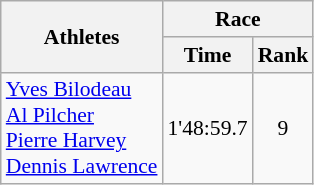<table class="wikitable" border="1" style="font-size:90%">
<tr>
<th rowspan=2>Athletes</th>
<th colspan=2>Race</th>
</tr>
<tr>
<th>Time</th>
<th>Rank</th>
</tr>
<tr>
<td><a href='#'>Yves Bilodeau</a><br><a href='#'>Al Pilcher</a><br><a href='#'>Pierre Harvey</a><br><a href='#'>Dennis Lawrence</a></td>
<td align=center>1'48:59.7</td>
<td align=center>9</td>
</tr>
</table>
